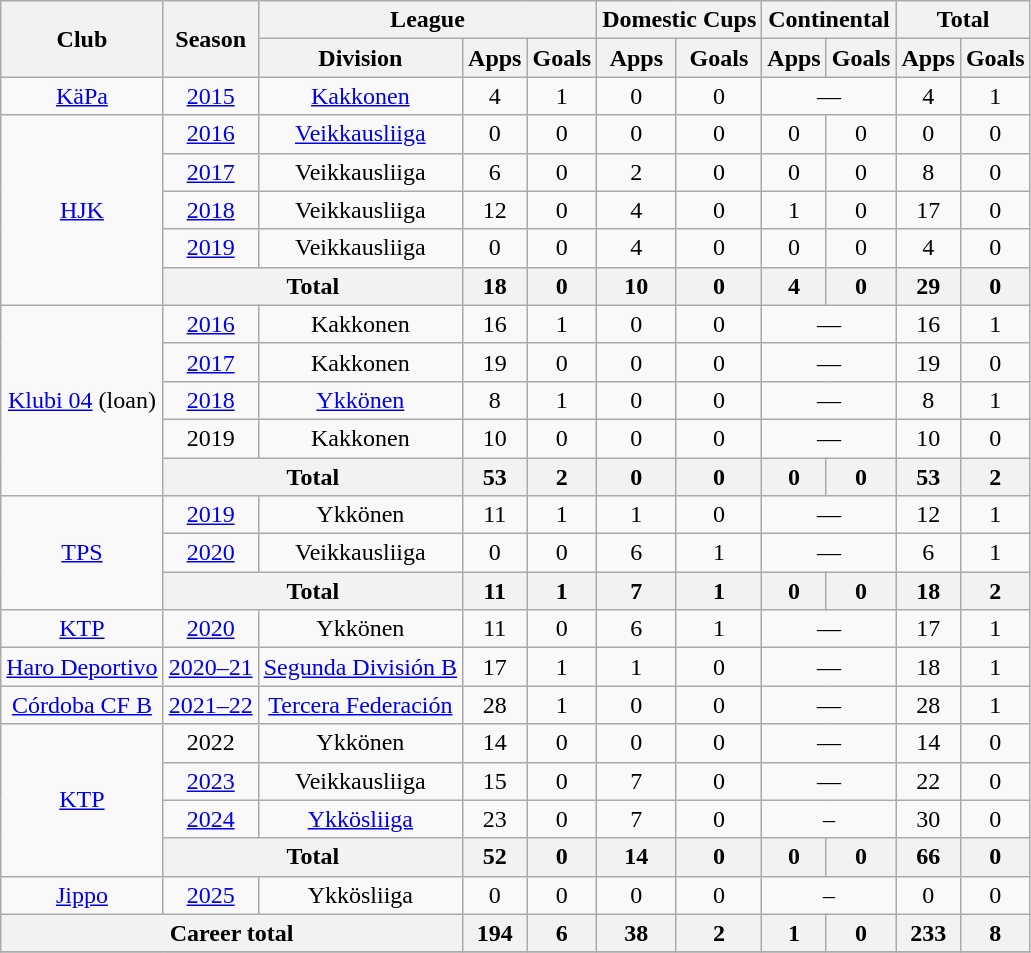<table class="wikitable" style="text-align: center;">
<tr>
<th rowspan="2">Club</th>
<th rowspan="2">Season</th>
<th colspan="3">League</th>
<th colspan="2">Domestic Cups</th>
<th colspan="2">Continental</th>
<th colspan="2">Total</th>
</tr>
<tr>
<th>Division</th>
<th>Apps</th>
<th>Goals</th>
<th>Apps</th>
<th>Goals</th>
<th>Apps</th>
<th>Goals</th>
<th>Apps</th>
<th>Goals</th>
</tr>
<tr>
<td rowspan="1"><a href='#'>KäPa</a></td>
<td><a href='#'>2015</a></td>
<td rowspan="1"><a href='#'>Kakkonen</a></td>
<td>4</td>
<td>1</td>
<td>0</td>
<td>0</td>
<td colspan="2">—</td>
<td>4</td>
<td>1</td>
</tr>
<tr>
<td rowspan="5"><a href='#'>HJK</a></td>
<td><a href='#'>2016</a></td>
<td><a href='#'>Veikkausliiga</a></td>
<td>0</td>
<td>0</td>
<td>0</td>
<td>0</td>
<td>0</td>
<td>0</td>
<td>0</td>
<td>0</td>
</tr>
<tr>
<td><a href='#'>2017</a></td>
<td>Veikkausliiga</td>
<td>6</td>
<td>0</td>
<td>2</td>
<td>0</td>
<td>0</td>
<td>0</td>
<td>8</td>
<td>0</td>
</tr>
<tr>
<td><a href='#'>2018</a></td>
<td>Veikkausliiga</td>
<td>12</td>
<td>0</td>
<td>4</td>
<td>0</td>
<td>1</td>
<td>0</td>
<td>17</td>
<td>0</td>
</tr>
<tr>
<td><a href='#'>2019</a></td>
<td>Veikkausliiga</td>
<td>0</td>
<td>0</td>
<td>4</td>
<td>0</td>
<td>0</td>
<td>0</td>
<td>4</td>
<td>0</td>
</tr>
<tr>
<th colspan="2">Total</th>
<th>18</th>
<th>0</th>
<th>10</th>
<th>0</th>
<th>4</th>
<th>0</th>
<th>29</th>
<th>0</th>
</tr>
<tr>
<td rowspan="5"><a href='#'>Klubi 04</a> (loan)</td>
<td><a href='#'>2016</a></td>
<td>Kakkonen</td>
<td>16</td>
<td>1</td>
<td>0</td>
<td>0</td>
<td colspan="2">—</td>
<td>16</td>
<td>1</td>
</tr>
<tr>
<td><a href='#'>2017</a></td>
<td>Kakkonen</td>
<td>19</td>
<td>0</td>
<td>0</td>
<td>0</td>
<td colspan="2">—</td>
<td>19</td>
<td>0</td>
</tr>
<tr>
<td><a href='#'>2018</a></td>
<td rowspan="1"><a href='#'>Ykkönen</a></td>
<td>8</td>
<td>1</td>
<td>0</td>
<td>0</td>
<td colspan="2">—</td>
<td>8</td>
<td>1</td>
</tr>
<tr>
<td>2019</td>
<td rowspan="1">Kakkonen</td>
<td>10</td>
<td>0</td>
<td>0</td>
<td>0</td>
<td colspan="2">—</td>
<td>10</td>
<td>0</td>
</tr>
<tr>
<th colspan="2">Total</th>
<th>53</th>
<th>2</th>
<th>0</th>
<th>0</th>
<th>0</th>
<th>0</th>
<th>53</th>
<th>2</th>
</tr>
<tr>
<td rowspan="3"><a href='#'>TPS</a></td>
<td><a href='#'>2019</a></td>
<td rowspan="1">Ykkönen</td>
<td>11</td>
<td>1</td>
<td>1</td>
<td>0</td>
<td colspan="2">—</td>
<td>12</td>
<td>1</td>
</tr>
<tr>
<td><a href='#'>2020</a></td>
<td rowspan="1">Veikkausliiga</td>
<td>0</td>
<td>0</td>
<td>6</td>
<td>1</td>
<td colspan="2">—</td>
<td>6</td>
<td>1</td>
</tr>
<tr>
<th colspan="2">Total</th>
<th>11</th>
<th>1</th>
<th>7</th>
<th>1</th>
<th>0</th>
<th>0</th>
<th>18</th>
<th>2</th>
</tr>
<tr>
<td rowspan="1"><a href='#'>KTP</a></td>
<td><a href='#'>2020</a></td>
<td rowspan="1">Ykkönen</td>
<td>11</td>
<td>0</td>
<td>6</td>
<td>1</td>
<td colspan="2">—</td>
<td>17</td>
<td>1</td>
</tr>
<tr>
<td rowspan="1"><a href='#'>Haro Deportivo</a></td>
<td><a href='#'>2020–21</a></td>
<td rowspan="1"><a href='#'>Segunda División B</a></td>
<td>17</td>
<td>1</td>
<td>1</td>
<td>0</td>
<td colspan="2">—</td>
<td>18</td>
<td>1</td>
</tr>
<tr>
<td rowspan="1"><a href='#'>Córdoba CF B</a></td>
<td><a href='#'>2021–22</a></td>
<td rowspan="1"><a href='#'>Tercera Federación</a></td>
<td>28</td>
<td>1</td>
<td>0</td>
<td>0</td>
<td colspan="2">—</td>
<td>28</td>
<td>1</td>
</tr>
<tr>
<td rowspan="4"><a href='#'>KTP</a></td>
<td>2022</td>
<td rowspan="1">Ykkönen</td>
<td>14</td>
<td>0</td>
<td>0</td>
<td>0</td>
<td colspan="2">—</td>
<td>14</td>
<td>0</td>
</tr>
<tr>
<td><a href='#'>2023</a></td>
<td rowspan="1">Veikkausliiga</td>
<td>15</td>
<td>0</td>
<td>7</td>
<td>0</td>
<td colspan="2">—</td>
<td>22</td>
<td>0</td>
</tr>
<tr>
<td><a href='#'>2024</a></td>
<td><a href='#'>Ykkösliiga</a></td>
<td>23</td>
<td>0</td>
<td>7</td>
<td>0</td>
<td colspan=2>–</td>
<td>30</td>
<td>0</td>
</tr>
<tr>
<th colspan="2">Total</th>
<th>52</th>
<th>0</th>
<th>14</th>
<th>0</th>
<th>0</th>
<th>0</th>
<th>66</th>
<th>0</th>
</tr>
<tr>
<td><a href='#'>Jippo</a></td>
<td><a href='#'>2025</a></td>
<td>Ykkösliiga</td>
<td>0</td>
<td>0</td>
<td>0</td>
<td>0</td>
<td colspan=2>–</td>
<td>0</td>
<td>0</td>
</tr>
<tr>
<th colspan="3">Career total</th>
<th>194</th>
<th>6</th>
<th>38</th>
<th>2</th>
<th>1</th>
<th>0</th>
<th>233</th>
<th>8</th>
</tr>
<tr>
</tr>
</table>
